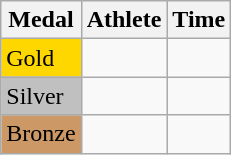<table class="wikitable">
<tr>
<th>Medal</th>
<th>Athlete</th>
<th>Time</th>
</tr>
<tr>
<td bgcolor="gold">Gold</td>
<td></td>
<td></td>
</tr>
<tr>
<td bgcolor="silver">Silver</td>
<td></td>
<td></td>
</tr>
<tr>
<td bgcolor="CC9966">Bronze</td>
<td></td>
<td></td>
</tr>
</table>
